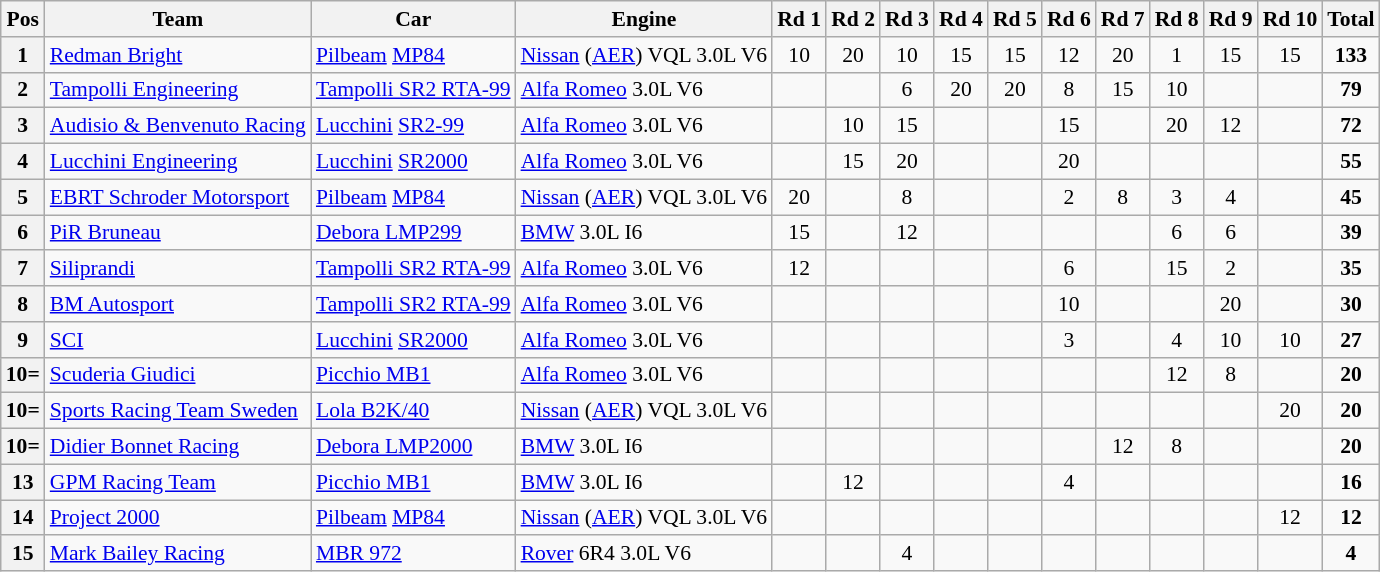<table class="wikitable" style="font-size: 90%;">
<tr>
<th>Pos</th>
<th>Team</th>
<th>Car</th>
<th>Engine</th>
<th>Rd 1</th>
<th>Rd 2</th>
<th>Rd 3</th>
<th>Rd 4</th>
<th>Rd 5</th>
<th>Rd 6</th>
<th>Rd 7</th>
<th>Rd 8</th>
<th>Rd 9</th>
<th>Rd 10</th>
<th>Total</th>
</tr>
<tr>
<th>1</th>
<td> <a href='#'>Redman Bright</a></td>
<td><a href='#'>Pilbeam</a> <a href='#'>MP84</a></td>
<td><a href='#'>Nissan</a> (<a href='#'>AER</a>) VQL 3.0L V6</td>
<td align="center">10</td>
<td align="center">20</td>
<td align="center">10</td>
<td align="center">15</td>
<td align="center">15</td>
<td align="center">12</td>
<td align="center">20</td>
<td align="center">1</td>
<td align="center">15</td>
<td align="center">15</td>
<td align="center"><strong>133</strong></td>
</tr>
<tr>
<th>2</th>
<td> <a href='#'>Tampolli Engineering</a></td>
<td><a href='#'>Tampolli SR2 RTA-99</a></td>
<td><a href='#'>Alfa Romeo</a> 3.0L V6</td>
<td></td>
<td></td>
<td align="center">6</td>
<td align="center">20</td>
<td align="center">20</td>
<td align="center">8</td>
<td align="center">15</td>
<td align="center">10</td>
<td></td>
<td></td>
<td align="center"><strong>79</strong></td>
</tr>
<tr>
<th>3</th>
<td> <a href='#'>Audisio & Benvenuto Racing</a></td>
<td><a href='#'>Lucchini</a> <a href='#'>SR2-99</a></td>
<td><a href='#'>Alfa Romeo</a> 3.0L V6</td>
<td></td>
<td align="center">10</td>
<td align="center">15</td>
<td></td>
<td></td>
<td align="center">15</td>
<td></td>
<td align="center">20</td>
<td align="center">12</td>
<td></td>
<td align="center"><strong>72</strong></td>
</tr>
<tr>
<th>4</th>
<td> <a href='#'>Lucchini Engineering</a></td>
<td><a href='#'>Lucchini</a> <a href='#'>SR2000</a></td>
<td><a href='#'>Alfa Romeo</a> 3.0L V6</td>
<td></td>
<td align="center">15</td>
<td align="center">20</td>
<td></td>
<td></td>
<td align="center">20</td>
<td></td>
<td></td>
<td></td>
<td></td>
<td align="center"><strong>55</strong></td>
</tr>
<tr>
<th>5</th>
<td> <a href='#'>EBRT Schroder Motorsport</a></td>
<td><a href='#'>Pilbeam</a> <a href='#'>MP84</a></td>
<td><a href='#'>Nissan</a> (<a href='#'>AER</a>) VQL 3.0L V6</td>
<td align="center">20</td>
<td></td>
<td align="center">8</td>
<td></td>
<td></td>
<td align="center">2</td>
<td align="center">8</td>
<td align="center">3</td>
<td align="center">4</td>
<td></td>
<td align="center"><strong>45</strong></td>
</tr>
<tr>
<th>6</th>
<td> <a href='#'>PiR Bruneau</a></td>
<td><a href='#'>Debora LMP299</a></td>
<td><a href='#'>BMW</a> 3.0L I6</td>
<td align="center">15</td>
<td></td>
<td align="center">12</td>
<td></td>
<td></td>
<td></td>
<td></td>
<td align="center">6</td>
<td align="center">6</td>
<td></td>
<td align="center"><strong>39</strong></td>
</tr>
<tr>
<th>7</th>
<td> <a href='#'>Siliprandi</a></td>
<td><a href='#'>Tampolli SR2 RTA-99</a></td>
<td><a href='#'>Alfa Romeo</a> 3.0L V6</td>
<td align="center">12</td>
<td></td>
<td></td>
<td></td>
<td></td>
<td align="center">6</td>
<td></td>
<td align="center">15</td>
<td align="center">2</td>
<td></td>
<td align="center"><strong>35</strong></td>
</tr>
<tr>
<th>8</th>
<td> <a href='#'>BM Autosport</a></td>
<td><a href='#'>Tampolli SR2 RTA-99</a></td>
<td><a href='#'>Alfa Romeo</a> 3.0L V6</td>
<td></td>
<td></td>
<td></td>
<td></td>
<td></td>
<td align="center">10</td>
<td></td>
<td></td>
<td align="center">20</td>
<td></td>
<td align="center"><strong>30</strong></td>
</tr>
<tr>
<th>9</th>
<td> <a href='#'>SCI</a></td>
<td><a href='#'>Lucchini</a> <a href='#'>SR2000</a></td>
<td><a href='#'>Alfa Romeo</a> 3.0L V6</td>
<td></td>
<td></td>
<td></td>
<td></td>
<td></td>
<td align="center">3</td>
<td></td>
<td align="center">4</td>
<td align="center">10</td>
<td align="center">10</td>
<td align="center"><strong>27</strong></td>
</tr>
<tr>
<th>10=</th>
<td> <a href='#'>Scuderia Giudici</a></td>
<td><a href='#'>Picchio MB1</a></td>
<td><a href='#'>Alfa Romeo</a> 3.0L V6</td>
<td></td>
<td></td>
<td></td>
<td></td>
<td></td>
<td></td>
<td></td>
<td align="center">12</td>
<td align="center">8</td>
<td></td>
<td align="center"><strong>20</strong></td>
</tr>
<tr>
<th>10=</th>
<td> <a href='#'>Sports Racing Team Sweden</a></td>
<td><a href='#'>Lola B2K/40</a></td>
<td><a href='#'>Nissan</a> (<a href='#'>AER</a>) VQL 3.0L V6</td>
<td></td>
<td></td>
<td></td>
<td></td>
<td></td>
<td></td>
<td></td>
<td></td>
<td></td>
<td align="center">20</td>
<td align="center"><strong>20</strong></td>
</tr>
<tr>
<th>10=</th>
<td> <a href='#'>Didier Bonnet Racing</a></td>
<td><a href='#'>Debora LMP2000</a></td>
<td><a href='#'>BMW</a> 3.0L I6</td>
<td></td>
<td></td>
<td></td>
<td></td>
<td></td>
<td></td>
<td align="center">12</td>
<td align="center">8</td>
<td></td>
<td></td>
<td align="center"><strong>20</strong></td>
</tr>
<tr>
<th>13</th>
<td> <a href='#'>GPM Racing Team</a></td>
<td><a href='#'>Picchio MB1</a></td>
<td><a href='#'>BMW</a> 3.0L I6</td>
<td></td>
<td align="center">12</td>
<td></td>
<td></td>
<td></td>
<td align="center">4</td>
<td></td>
<td></td>
<td></td>
<td></td>
<td align="center"><strong>16</strong></td>
</tr>
<tr>
<th>14</th>
<td> <a href='#'>Project 2000</a></td>
<td><a href='#'>Pilbeam</a> <a href='#'>MP84</a></td>
<td><a href='#'>Nissan</a> (<a href='#'>AER</a>) VQL 3.0L V6</td>
<td></td>
<td></td>
<td></td>
<td></td>
<td></td>
<td></td>
<td></td>
<td></td>
<td></td>
<td align="center">12</td>
<td align="center"><strong>12</strong></td>
</tr>
<tr>
<th>15</th>
<td> <a href='#'>Mark Bailey Racing</a></td>
<td><a href='#'>MBR 972</a></td>
<td><a href='#'>Rover</a> 6R4 3.0L V6</td>
<td></td>
<td></td>
<td align="center">4</td>
<td></td>
<td></td>
<td></td>
<td></td>
<td></td>
<td></td>
<td></td>
<td align="center"><strong>4</strong></td>
</tr>
</table>
